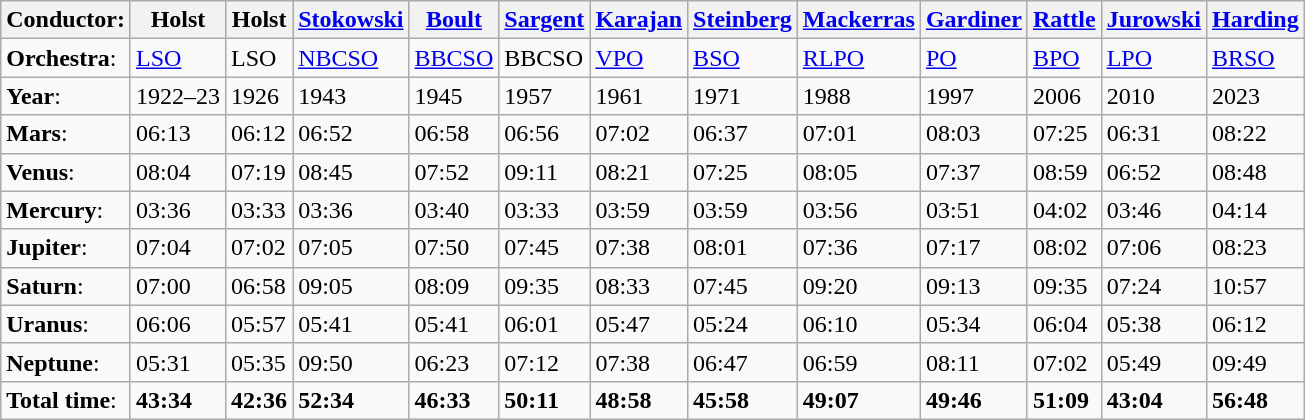<table class="wikitable plainrowheaders" style="text-align: left; margin-right: 0;">
<tr>
<th scope="col">Conductor:</th>
<th scope="col">Holst</th>
<th scope="col">Holst</th>
<th scope="col"><a href='#'>Stokowski</a></th>
<th scope="col"><a href='#'>Boult</a></th>
<th scope="col"><a href='#'>Sargent</a></th>
<th scope="col"><a href='#'>Karajan</a></th>
<th scope="col"><a href='#'>Steinberg</a></th>
<th scope="col"><a href='#'>Mackerras</a></th>
<th scope="col"><a href='#'>Gardiner</a></th>
<th scope="col"><a href='#'>Rattle</a></th>
<th scope="col"><a href='#'>Jurowski</a></th>
<th scope="col"><a href='#'>Harding</a></th>
</tr>
<tr>
<td><strong>Orchestra</strong>:</td>
<td><a href='#'>LSO</a></td>
<td>LSO</td>
<td><a href='#'>NBCSO</a></td>
<td><a href='#'>BBCSO</a></td>
<td>BBCSO</td>
<td><a href='#'>VPO</a></td>
<td><a href='#'>BSO</a></td>
<td><a href='#'>RLPO</a></td>
<td><a href='#'>PO</a></td>
<td><a href='#'>BPO</a></td>
<td><a href='#'>LPO</a></td>
<td><a href='#'>BRSO</a></td>
</tr>
<tr>
<td><strong>Year</strong>:</td>
<td>1922–23</td>
<td>1926</td>
<td>1943</td>
<td>1945</td>
<td>1957</td>
<td>1961</td>
<td>1971</td>
<td>1988</td>
<td>1997</td>
<td>2006</td>
<td>2010</td>
<td>2023</td>
</tr>
<tr>
<td><strong>Mars</strong>:</td>
<td>06:13</td>
<td>06:12</td>
<td>06:52</td>
<td>06:58</td>
<td>06:56</td>
<td>07:02</td>
<td>06:37</td>
<td>07:01</td>
<td>08:03</td>
<td>07:25</td>
<td>06:31</td>
<td>08:22</td>
</tr>
<tr>
<td><strong>Venus</strong>:</td>
<td>08:04</td>
<td>07:19</td>
<td>08:45</td>
<td>07:52</td>
<td>09:11</td>
<td>08:21</td>
<td>07:25</td>
<td>08:05</td>
<td>07:37</td>
<td>08:59</td>
<td>06:52</td>
<td>08:48</td>
</tr>
<tr>
<td><strong>Mercury</strong>:</td>
<td>03:36</td>
<td>03:33</td>
<td>03:36</td>
<td>03:40</td>
<td>03:33</td>
<td>03:59</td>
<td>03:59</td>
<td>03:56</td>
<td>03:51</td>
<td>04:02</td>
<td>03:46</td>
<td>04:14</td>
</tr>
<tr>
<td><strong>Jupiter</strong>:</td>
<td>07:04</td>
<td>07:02</td>
<td>07:05</td>
<td>07:50</td>
<td>07:45</td>
<td>07:38</td>
<td>08:01</td>
<td>07:36</td>
<td>07:17</td>
<td>08:02</td>
<td>07:06</td>
<td>08:23</td>
</tr>
<tr>
<td><strong> Saturn</strong>:</td>
<td>07:00</td>
<td>06:58</td>
<td>09:05</td>
<td>08:09</td>
<td>09:35</td>
<td>08:33</td>
<td>07:45</td>
<td>09:20</td>
<td>09:13</td>
<td>09:35</td>
<td>07:24</td>
<td>10:57</td>
</tr>
<tr>
<td><strong>Uranus</strong>:</td>
<td>06:06</td>
<td>05:57</td>
<td>05:41</td>
<td>05:41</td>
<td>06:01</td>
<td>05:47</td>
<td>05:24</td>
<td>06:10</td>
<td>05:34</td>
<td>06:04</td>
<td>05:38</td>
<td>06:12</td>
</tr>
<tr>
<td><strong>Neptune</strong>:</td>
<td>05:31</td>
<td>05:35</td>
<td>09:50</td>
<td>06:23</td>
<td>07:12</td>
<td>07:38</td>
<td>06:47</td>
<td>06:59</td>
<td>08:11</td>
<td>07:02</td>
<td>05:49</td>
<td>09:49</td>
</tr>
<tr>
<td><strong>Total time</strong>:</td>
<td><strong>43:34</strong></td>
<td><strong>42:36</strong></td>
<td><strong>52:34</strong></td>
<td><strong>46:33</strong></td>
<td><strong>50:11</strong></td>
<td><strong>48:58</strong></td>
<td><strong>45:58</strong></td>
<td><strong>49:07</strong></td>
<td><strong>49:46</strong></td>
<td><strong>51:09</strong></td>
<td><strong>43:04</strong></td>
<td><strong>56:48</strong></td>
</tr>
</table>
